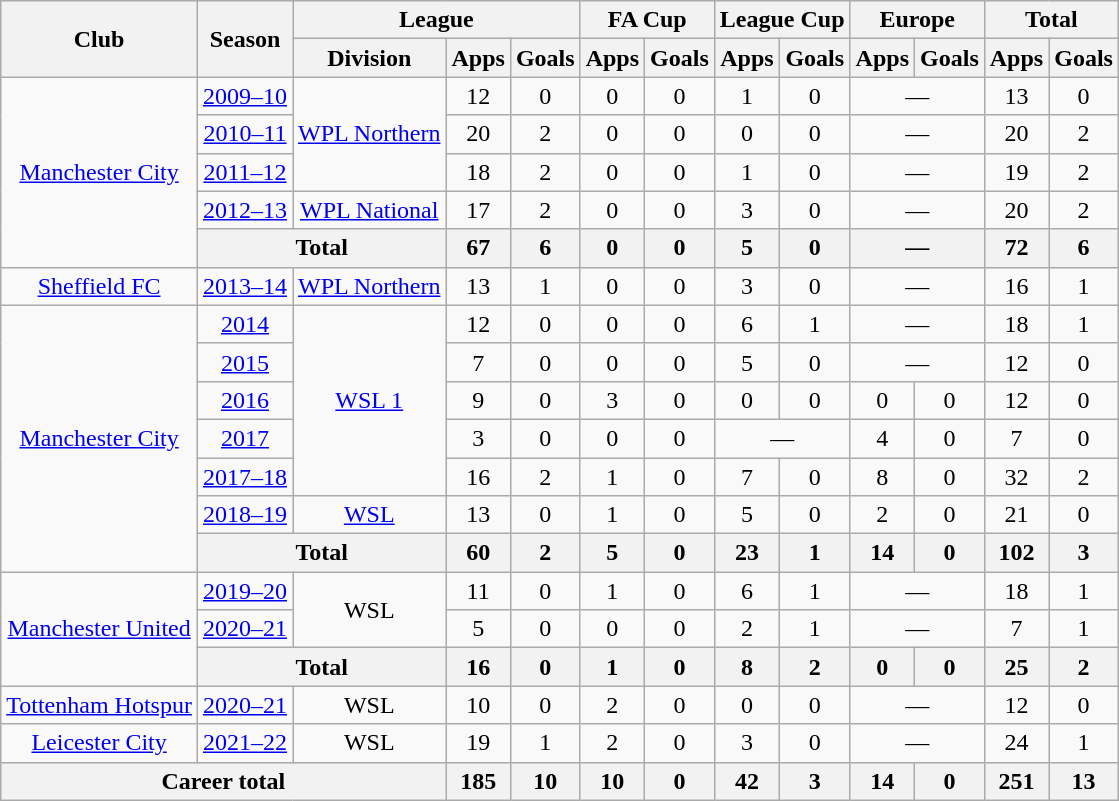<table class="wikitable" style="text-align:center">
<tr>
<th rowspan="2">Club</th>
<th rowspan="2">Season</th>
<th colspan="3">League</th>
<th colspan="2">FA Cup</th>
<th colspan="2">League Cup</th>
<th colspan="2">Europe</th>
<th colspan="2">Total</th>
</tr>
<tr>
<th>Division</th>
<th>Apps</th>
<th>Goals</th>
<th>Apps</th>
<th>Goals</th>
<th>Apps</th>
<th>Goals</th>
<th>Apps</th>
<th>Goals</th>
<th>Apps</th>
<th>Goals</th>
</tr>
<tr>
<td rowspan="5"><a href='#'>Manchester City</a></td>
<td><a href='#'>2009–10</a></td>
<td rowspan="3"><a href='#'>WPL Northern</a></td>
<td>12</td>
<td>0</td>
<td>0</td>
<td>0</td>
<td>1</td>
<td>0</td>
<td colspan="2">—</td>
<td>13</td>
<td>0</td>
</tr>
<tr>
<td><a href='#'>2010–11</a></td>
<td>20</td>
<td>2</td>
<td>0</td>
<td>0</td>
<td>0</td>
<td>0</td>
<td colspan="2">—</td>
<td>20</td>
<td>2</td>
</tr>
<tr>
<td><a href='#'>2011–12</a></td>
<td>18</td>
<td>2</td>
<td>0</td>
<td>0</td>
<td>1</td>
<td>0</td>
<td colspan="2">—</td>
<td>19</td>
<td>2</td>
</tr>
<tr>
<td><a href='#'>2012–13</a></td>
<td><a href='#'>WPL National</a></td>
<td>17</td>
<td>2</td>
<td>0</td>
<td>0</td>
<td>3</td>
<td>0</td>
<td colspan="2">—</td>
<td>20</td>
<td>2</td>
</tr>
<tr>
<th colspan="2">Total</th>
<th>67</th>
<th>6</th>
<th>0</th>
<th>0</th>
<th>5</th>
<th>0</th>
<th colspan="2">—</th>
<th>72</th>
<th>6</th>
</tr>
<tr>
<td><a href='#'>Sheffield FC</a></td>
<td><a href='#'>2013–14</a></td>
<td><a href='#'>WPL Northern</a></td>
<td>13</td>
<td>1</td>
<td>0</td>
<td>0</td>
<td>3</td>
<td>0</td>
<td colspan="2">—</td>
<td>16</td>
<td>1</td>
</tr>
<tr>
<td rowspan="7"><a href='#'>Manchester City</a></td>
<td><a href='#'>2014</a></td>
<td rowspan="5"><a href='#'>WSL 1</a></td>
<td>12</td>
<td>0</td>
<td>0</td>
<td>0</td>
<td>6</td>
<td>1</td>
<td colspan="2">—</td>
<td>18</td>
<td>1</td>
</tr>
<tr>
<td><a href='#'>2015</a></td>
<td>7</td>
<td>0</td>
<td>0</td>
<td>0</td>
<td>5</td>
<td>0</td>
<td colspan="2">—</td>
<td>12</td>
<td>0</td>
</tr>
<tr>
<td><a href='#'>2016</a></td>
<td>9</td>
<td>0</td>
<td>3</td>
<td>0</td>
<td>0</td>
<td>0</td>
<td>0</td>
<td>0</td>
<td>12</td>
<td>0</td>
</tr>
<tr>
<td><a href='#'>2017</a></td>
<td>3</td>
<td>0</td>
<td>0</td>
<td>0</td>
<td colspan="2">—</td>
<td>4</td>
<td>0</td>
<td>7</td>
<td>0</td>
</tr>
<tr>
<td><a href='#'>2017–18</a></td>
<td>16</td>
<td>2</td>
<td>1</td>
<td>0</td>
<td>7</td>
<td>0</td>
<td>8</td>
<td>0</td>
<td>32</td>
<td>2</td>
</tr>
<tr>
<td><a href='#'>2018–19</a></td>
<td><a href='#'>WSL</a></td>
<td>13</td>
<td>0</td>
<td>1</td>
<td>0</td>
<td>5</td>
<td>0</td>
<td>2</td>
<td>0</td>
<td>21</td>
<td>0</td>
</tr>
<tr>
<th colspan="2">Total</th>
<th>60</th>
<th>2</th>
<th>5</th>
<th>0</th>
<th>23</th>
<th>1</th>
<th>14</th>
<th>0</th>
<th>102</th>
<th>3</th>
</tr>
<tr>
<td rowspan="3"><a href='#'>Manchester United</a></td>
<td><a href='#'>2019–20</a></td>
<td rowspan="2">WSL</td>
<td>11</td>
<td>0</td>
<td>1</td>
<td>0</td>
<td>6</td>
<td>1</td>
<td colspan="2">—</td>
<td>18</td>
<td>1</td>
</tr>
<tr>
<td><a href='#'>2020–21</a></td>
<td>5</td>
<td>0</td>
<td>0</td>
<td>0</td>
<td>2</td>
<td>1</td>
<td colspan="2">—</td>
<td>7</td>
<td>1</td>
</tr>
<tr>
<th colspan="2">Total</th>
<th>16</th>
<th>0</th>
<th>1</th>
<th>0</th>
<th>8</th>
<th>2</th>
<th>0</th>
<th>0</th>
<th>25</th>
<th>2</th>
</tr>
<tr>
<td><a href='#'>Tottenham Hotspur</a></td>
<td><a href='#'>2020–21</a></td>
<td>WSL</td>
<td>10</td>
<td>0</td>
<td>2</td>
<td>0</td>
<td>0</td>
<td>0</td>
<td colspan="2">—</td>
<td>12</td>
<td>0</td>
</tr>
<tr>
<td><a href='#'>Leicester City</a></td>
<td><a href='#'>2021–22</a></td>
<td>WSL</td>
<td>19</td>
<td>1</td>
<td>2</td>
<td>0</td>
<td>3</td>
<td>0</td>
<td colspan="2">—</td>
<td>24</td>
<td>1</td>
</tr>
<tr>
<th colspan="3">Career total</th>
<th>185</th>
<th>10</th>
<th>10</th>
<th>0</th>
<th>42</th>
<th>3</th>
<th>14</th>
<th>0</th>
<th>251</th>
<th>13</th>
</tr>
</table>
